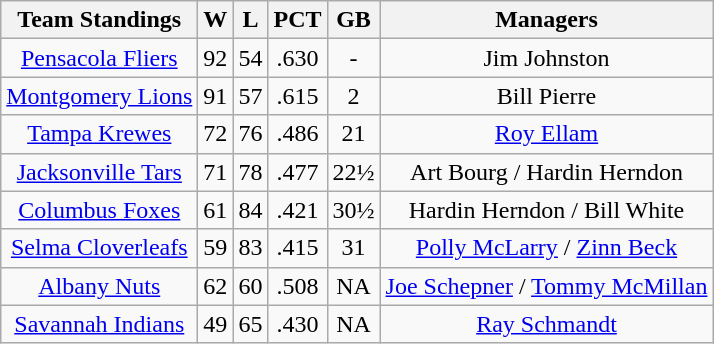<table class="wikitable" style="text-align:center">
<tr>
<th>Team Standings</th>
<th>W</th>
<th>L</th>
<th>PCT</th>
<th>GB</th>
<th>Managers</th>
</tr>
<tr>
<td><a href='#'>Pensacola Fliers</a></td>
<td>92</td>
<td>54</td>
<td>.630</td>
<td>-</td>
<td>Jim Johnston</td>
</tr>
<tr>
<td><a href='#'>Montgomery Lions</a></td>
<td>91</td>
<td>57</td>
<td>.615</td>
<td>2</td>
<td>Bill Pierre</td>
</tr>
<tr>
<td><a href='#'>Tampa Krewes</a></td>
<td>72</td>
<td>76</td>
<td>.486</td>
<td>21</td>
<td><a href='#'>Roy Ellam</a></td>
</tr>
<tr>
<td><a href='#'>Jacksonville Tars</a></td>
<td>71</td>
<td>78</td>
<td>.477</td>
<td>22½</td>
<td>Art Bourg / Hardin Herndon</td>
</tr>
<tr>
<td><a href='#'>Columbus Foxes</a></td>
<td>61</td>
<td>84</td>
<td>.421</td>
<td>30½</td>
<td>Hardin Herndon / Bill White</td>
</tr>
<tr>
<td><a href='#'>Selma Cloverleafs</a></td>
<td>59</td>
<td>83</td>
<td>.415</td>
<td>31</td>
<td><a href='#'>Polly McLarry</a> / <a href='#'>Zinn Beck</a></td>
</tr>
<tr>
<td><a href='#'>Albany Nuts</a></td>
<td>62</td>
<td>60</td>
<td>.508</td>
<td>NA</td>
<td><a href='#'>Joe Schepner</a> / <a href='#'>Tommy McMillan</a></td>
</tr>
<tr>
<td><a href='#'>Savannah Indians</a></td>
<td>49</td>
<td>65</td>
<td>.430</td>
<td>NA</td>
<td><a href='#'>Ray Schmandt</a></td>
</tr>
</table>
